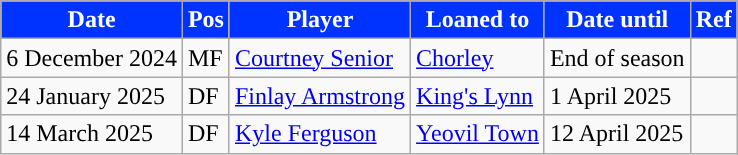<table class="wikitable plainrowheaders sortable">
<tr>
<th style="background:#03f;color:#fff;">Date</th>
<th style="background:#03f;color:#fff;">Pos</th>
<th style="background:#03f;color:#fff;">Player</th>
<th style="background:#03f;color:#fff;">Loaned to</th>
<th style="background:#03f;color:#fff;">Date until</th>
<th style="background:#03f;color:#fff;">Ref</th>
</tr>
<tr>
<td>6 December 2024</td>
<td>MF</td>
<td> <a href='#'>Courtney Senior</a></td>
<td> <a href='#'>Chorley</a></td>
<td>End of season</td>
<td></td>
</tr>
<tr>
<td>24 January 2025</td>
<td>DF</td>
<td> <a href='#'>Finlay Armstrong</a></td>
<td> <a href='#'>King's Lynn</a></td>
<td>1 April 2025</td>
<td></td>
</tr>
<tr>
<td>14 March 2025</td>
<td>DF</td>
<td> <a href='#'>Kyle Ferguson</a></td>
<td> <a href='#'>Yeovil Town</a></td>
<td>12 April 2025</td>
<td></td>
</tr>
</table>
